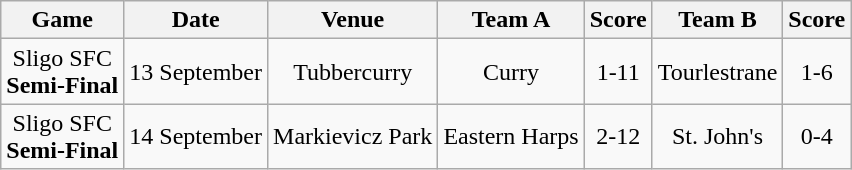<table class="wikitable">
<tr>
<th>Game</th>
<th>Date</th>
<th>Venue</th>
<th>Team A</th>
<th>Score</th>
<th>Team B</th>
<th>Score</th>
</tr>
<tr align="center">
<td>Sligo SFC<br><strong>Semi-Final</strong></td>
<td>13 September</td>
<td>Tubbercurry</td>
<td>Curry</td>
<td>1-11</td>
<td>Tourlestrane</td>
<td>1-6</td>
</tr>
<tr align="center">
<td>Sligo SFC<br><strong>Semi-Final</strong></td>
<td>14 September</td>
<td>Markievicz Park</td>
<td>Eastern Harps</td>
<td>2-12</td>
<td>St. John's</td>
<td>0-4</td>
</tr>
</table>
